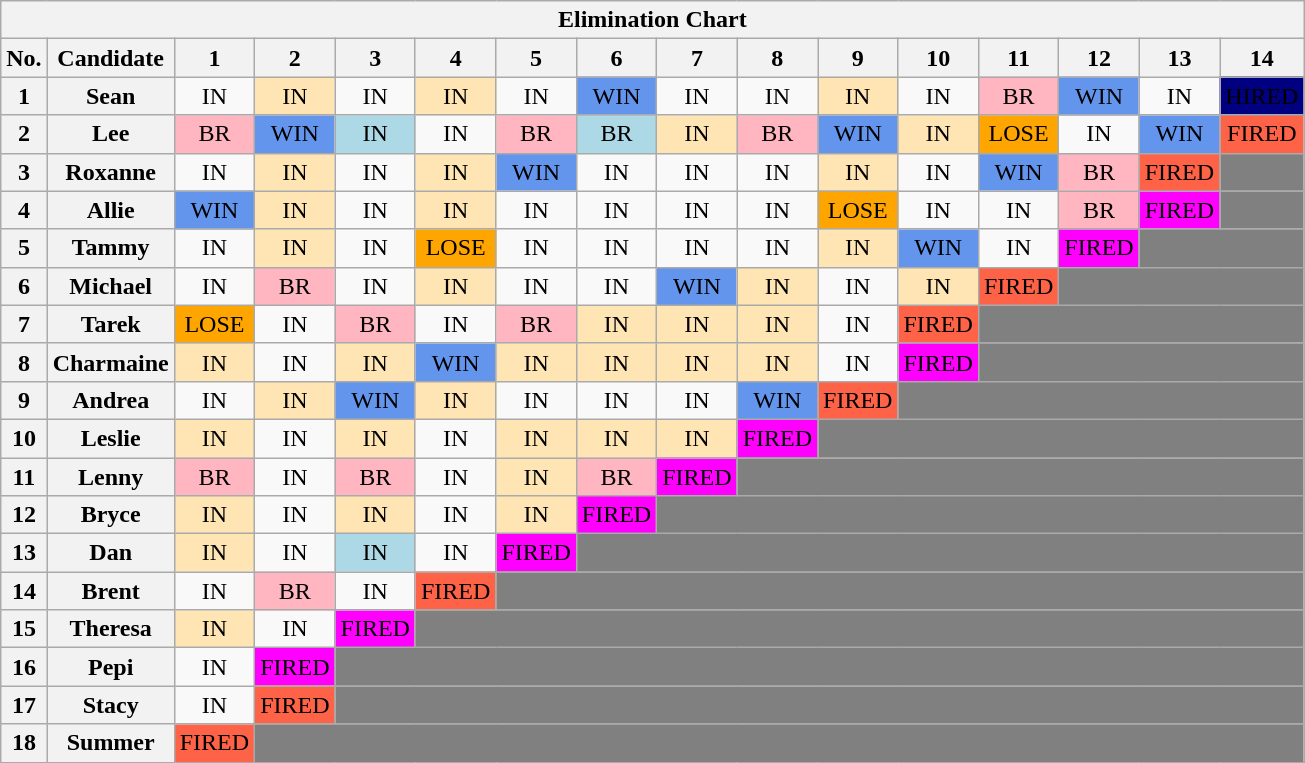<table class="wikitable" style="text-align:center;">
<tr>
<th colspan="17">Elimination Chart</th>
</tr>
<tr>
<th>No.</th>
<th>Candidate</th>
<th>1</th>
<th>2</th>
<th>3</th>
<th>4</th>
<th>5</th>
<th>6</th>
<th>7</th>
<th>8</th>
<th>9</th>
<th>10</th>
<th>11</th>
<th>12</th>
<th>13</th>
<th>14</th>
</tr>
<tr>
<th>1</th>
<th>Sean</th>
<td>IN</td>
<td style="background:#ffe5b4;">IN</td>
<td>IN</td>
<td style="background:#ffe5b4;">IN</td>
<td>IN</td>
<td style="background:cornflowerblue;">WIN</td>
<td>IN</td>
<td>IN</td>
<td style="background:#ffe5b4;">IN</td>
<td>IN</td>
<td style="background:lightpink;">BR</td>
<td style="background:cornflowerblue;">WIN</td>
<td>IN</td>
<td style="background:navy;"><span> HIRED </span></td>
</tr>
<tr>
<th>2</th>
<th>Lee</th>
<td style="background:lightpink;">BR</td>
<td style="background:cornflowerblue;">WIN</td>
<td style="background:lightblue;">IN</td>
<td>IN</td>
<td style="background:lightpink;">BR</td>
<td style="background:lightblue;">BR</td>
<td style="background:#ffe5b4;">IN</td>
<td style="background:lightpink;">BR</td>
<td style="background:cornflowerblue;">WIN</td>
<td style="background:#ffe5b4;">IN</td>
<td style="background:orange;">LOSE</td>
<td>IN</td>
<td style="background:cornflowerblue;">WIN</td>
<td style="background:tomato;">FIRED</td>
</tr>
<tr>
<th>3</th>
<th>Roxanne</th>
<td>IN</td>
<td style="background:#ffe5b4;">IN</td>
<td>IN</td>
<td style="background:#ffe5b4;">IN</td>
<td style="background:cornflowerblue;">WIN</td>
<td>IN</td>
<td>IN</td>
<td>IN</td>
<td style="background:#ffe5b4;">IN</td>
<td>IN</td>
<td style="background:cornflowerblue;">WIN</td>
<td style="background:lightpink;">BR</td>
<td style="background:tomato;">FIRED</td>
<td style="background:gray;"></td>
</tr>
<tr>
<th>4</th>
<th>Allie</th>
<td style="background:cornflowerblue;">WIN</td>
<td style="background:#ffe5b4;">IN</td>
<td>IN</td>
<td style="background:#ffe5b4;">IN</td>
<td>IN</td>
<td>IN</td>
<td>IN</td>
<td>IN</td>
<td style="background:orange;">LOSE</td>
<td>IN</td>
<td>IN</td>
<td style="background:lightpink;">BR</td>
<td style="background:magenta;">FIRED</td>
<td style="background:gray;"></td>
</tr>
<tr>
<th>5</th>
<th>Tammy</th>
<td>IN</td>
<td style="background:#ffe5b4;">IN</td>
<td>IN</td>
<td style="background:orange;">LOSE</td>
<td>IN</td>
<td>IN</td>
<td>IN</td>
<td>IN</td>
<td style="background:#ffe5b4;">IN</td>
<td style="background:cornflowerblue;">WIN</td>
<td>IN</td>
<td style="background:magenta;">FIRED</td>
<td colspan="2" style="background:gray;"></td>
</tr>
<tr>
<th>6</th>
<th>Michael</th>
<td>IN</td>
<td style="background:lightpink;">BR</td>
<td>IN</td>
<td style="background:#ffe5b4;">IN</td>
<td>IN</td>
<td>IN</td>
<td style="background:cornflowerblue;">WIN</td>
<td style="background:#ffe5b4;">IN</td>
<td>IN</td>
<td style="background:#ffe5b4;">IN</td>
<td style="background:tomato;">FIRED</td>
<td colspan="3" style="background:gray;"></td>
</tr>
<tr>
<th>7</th>
<th>Tarek</th>
<td style="background:orange;">LOSE</td>
<td>IN</td>
<td style="background:lightpink;">BR</td>
<td>IN</td>
<td style="background:lightpink;">BR</td>
<td style="background:#ffe5b4;">IN</td>
<td style="background:#ffe5b4;">IN</td>
<td style="background:#ffe5b4;">IN</td>
<td>IN</td>
<td style="background:tomato;">FIRED</td>
<td colspan="4" style="background:gray;"></td>
</tr>
<tr>
<th>8</th>
<th>Charmaine</th>
<td style="background:#ffe5b4;">IN</td>
<td>IN</td>
<td style="background:#ffe5b4;">IN</td>
<td style="background:cornflowerblue;">WIN</td>
<td style="background:#ffe5b4;">IN</td>
<td style="background:#ffe5b4;">IN</td>
<td style="background:#ffe5b4;">IN</td>
<td style="background:#ffe5b4;">IN</td>
<td>IN</td>
<td style="background:magenta;">FIRED</td>
<td colspan="5" style="background:gray;"></td>
</tr>
<tr>
<th>9</th>
<th>Andrea</th>
<td>IN</td>
<td style="background:#ffe5b4;">IN</td>
<td style="background:cornflowerblue;">WIN</td>
<td style="background:#ffe5b4;">IN</td>
<td>IN</td>
<td>IN</td>
<td>IN</td>
<td style="background:cornflowerblue;">WIN</td>
<td style="background:tomato;">FIRED</td>
<td colspan="6" style="background:gray;"></td>
</tr>
<tr>
<th>10</th>
<th>Leslie</th>
<td style="background:#ffe5b4;">IN</td>
<td>IN</td>
<td style="background:#ffe5b4;">IN</td>
<td>IN</td>
<td style="background:#ffe5b4;">IN</td>
<td style="background:#ffe5b4;">IN</td>
<td style="background:#ffe5b4;">IN</td>
<td style="background:magenta;">FIRED</td>
<td colspan="7" style="background:gray;"></td>
</tr>
<tr>
<th>11</th>
<th>Lenny</th>
<td style="background:lightpink;">BR</td>
<td>IN</td>
<td style="background:lightpink;">BR</td>
<td>IN</td>
<td style="background:#ffe5b4;">IN</td>
<td style="background:lightpink;">BR</td>
<td style="background:magenta;">FIRED</td>
<td colspan="8" style="background:gray;"></td>
</tr>
<tr>
<th>12</th>
<th>Bryce</th>
<td style="background:#ffe5b4;">IN</td>
<td>IN</td>
<td style="background:#ffe5b4;">IN</td>
<td>IN</td>
<td style="background:#ffe5b4;">IN</td>
<td style="background:magenta;">FIRED</td>
<td colspan="9" style="background:gray;"></td>
</tr>
<tr>
<th>13</th>
<th>Dan</th>
<td style="background:#ffe5b4;">IN</td>
<td>IN</td>
<td style="background:lightblue;">IN</td>
<td>IN</td>
<td style="background:magenta;">FIRED</td>
<td colspan="10" style="background:gray;"></td>
</tr>
<tr>
<th>14</th>
<th>Brent</th>
<td>IN</td>
<td style="background:lightpink;">BR</td>
<td>IN</td>
<td style="background:tomato;">FIRED</td>
<td colspan="11" style="background:gray;"></td>
</tr>
<tr>
<th>15</th>
<th>Theresa</th>
<td style="background:#ffe5b4;">IN</td>
<td>IN</td>
<td style="background:magenta;">FIRED</td>
<td colspan="12" style="background:gray;"></td>
</tr>
<tr>
<th>16</th>
<th>Pepi</th>
<td>IN</td>
<td style="background:magenta;">FIRED</td>
<td colspan="13" style="background:gray;"></td>
</tr>
<tr>
<th>17</th>
<th>Stacy</th>
<td>IN</td>
<td style="background:tomato;">FIRED</td>
<td colspan="13" style="background:gray;"></td>
</tr>
<tr>
<th>18</th>
<th>Summer</th>
<td style="background:tomato;">FIRED</td>
<td colspan="14" style="background:gray;"></td>
</tr>
</table>
